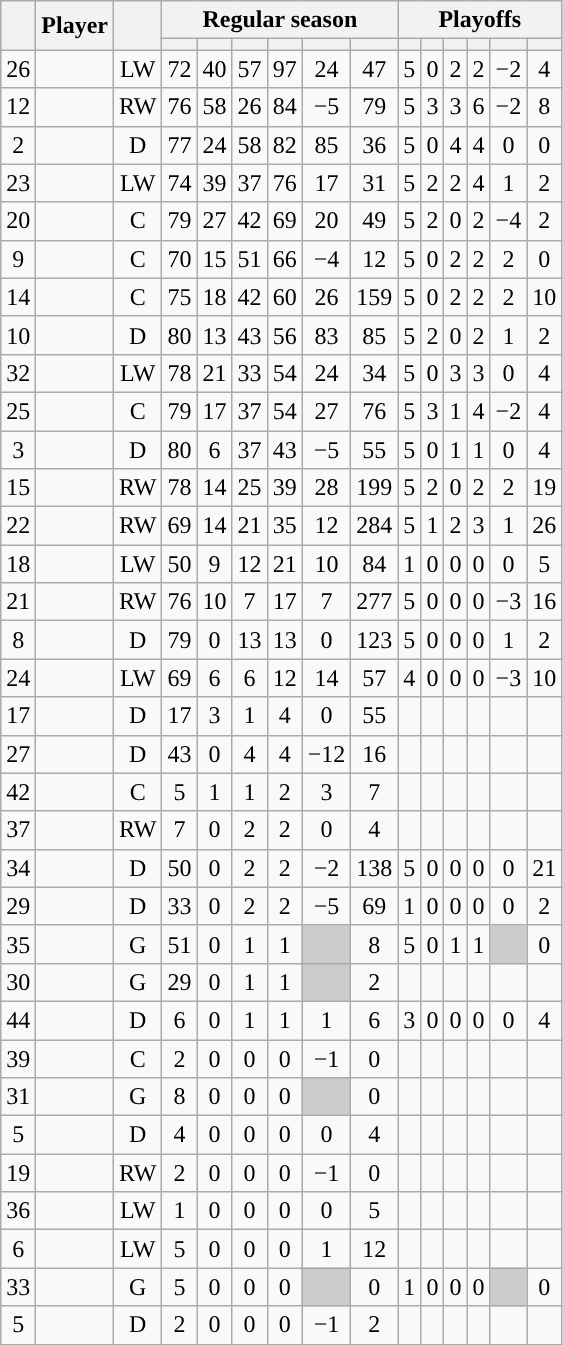<table class="wikitable sortable plainrowheaders" style="text-align:center;">
<tr>
<th scope="col" data-sort-type="number" rowspan="2"></th>
<th scope="col" rowspan="2">Player</th>
<th scope="col" rowspan="2"></th>
<th scope=colgroup colspan=6>Regular season</th>
<th scope=colgroup colspan=6>Playoffs</th>
</tr>
<tr>
<th scope="col" data-sort-type="number"></th>
<th scope="col" data-sort-type="number"></th>
<th scope="col" data-sort-type="number"></th>
<th scope="col" data-sort-type="number"></th>
<th scope="col" data-sort-type="number"></th>
<th scope="col" data-sort-type="number"></th>
<th scope="col" data-sort-type="number"></th>
<th scope="col" data-sort-type="number"></th>
<th scope="col" data-sort-type="number"></th>
<th scope="col" data-sort-type="number"></th>
<th scope="col" data-sort-type="number"></th>
<th scope="col" data-sort-type="number"></th>
</tr>
<tr>
<td scope="row">26</td>
<td align="left"></td>
<td>LW</td>
<td>72</td>
<td>40</td>
<td>57</td>
<td>97</td>
<td>24</td>
<td>47</td>
<td>5</td>
<td>0</td>
<td>2</td>
<td>2</td>
<td>−2</td>
<td>4</td>
</tr>
<tr>
<td scope="row">12</td>
<td align="left"></td>
<td>RW</td>
<td>76</td>
<td>58</td>
<td>26</td>
<td>84</td>
<td>−5</td>
<td>79</td>
<td>5</td>
<td>3</td>
<td>3</td>
<td>6</td>
<td>−2</td>
<td>8</td>
</tr>
<tr>
<td scope="row">2</td>
<td align="left"></td>
<td>D</td>
<td>77</td>
<td>24</td>
<td>58</td>
<td>82</td>
<td>85</td>
<td>36</td>
<td>5</td>
<td>0</td>
<td>4</td>
<td>4</td>
<td>0</td>
<td>0</td>
</tr>
<tr>
<td scope="row">23</td>
<td align="left"></td>
<td>LW</td>
<td>74</td>
<td>39</td>
<td>37</td>
<td>76</td>
<td>17</td>
<td>31</td>
<td>5</td>
<td>2</td>
<td>2</td>
<td>4</td>
<td>1</td>
<td>2</td>
</tr>
<tr>
<td scope="row">20</td>
<td align="left"></td>
<td>C</td>
<td>79</td>
<td>27</td>
<td>42</td>
<td>69</td>
<td>20</td>
<td>49</td>
<td>5</td>
<td>2</td>
<td>0</td>
<td>2</td>
<td>−4</td>
<td>2</td>
</tr>
<tr>
<td scope="row">9</td>
<td align="left"></td>
<td>C</td>
<td>70</td>
<td>15</td>
<td>51</td>
<td>66</td>
<td>−4</td>
<td>12</td>
<td>5</td>
<td>0</td>
<td>2</td>
<td>2</td>
<td>2</td>
<td>0</td>
</tr>
<tr>
<td scope="row">14</td>
<td align="left"></td>
<td>C</td>
<td>75</td>
<td>18</td>
<td>42</td>
<td>60</td>
<td>26</td>
<td>159</td>
<td>5</td>
<td>0</td>
<td>2</td>
<td>2</td>
<td>2</td>
<td>10</td>
</tr>
<tr>
<td scope="row">10</td>
<td align="left"></td>
<td>D</td>
<td>80</td>
<td>13</td>
<td>43</td>
<td>56</td>
<td>83</td>
<td>85</td>
<td>5</td>
<td>2</td>
<td>0</td>
<td>2</td>
<td>1</td>
<td>2</td>
</tr>
<tr>
<td scope="row">32</td>
<td align="left"></td>
<td>LW</td>
<td>78</td>
<td>21</td>
<td>33</td>
<td>54</td>
<td>24</td>
<td>34</td>
<td>5</td>
<td>0</td>
<td>3</td>
<td>3</td>
<td>0</td>
<td>4</td>
</tr>
<tr>
<td scope="row">25</td>
<td align="left"></td>
<td>C</td>
<td>79</td>
<td>17</td>
<td>37</td>
<td>54</td>
<td>27</td>
<td>76</td>
<td>5</td>
<td>3</td>
<td>1</td>
<td>4</td>
<td>−2</td>
<td>4</td>
</tr>
<tr>
<td scope="row">3</td>
<td align="left"></td>
<td>D</td>
<td>80</td>
<td>6</td>
<td>37</td>
<td>43</td>
<td>−5</td>
<td>55</td>
<td>5</td>
<td>0</td>
<td>1</td>
<td>1</td>
<td>0</td>
<td>4</td>
</tr>
<tr>
<td scope="row">15</td>
<td align="left"></td>
<td>RW</td>
<td>78</td>
<td>14</td>
<td>25</td>
<td>39</td>
<td>28</td>
<td>199</td>
<td>5</td>
<td>2</td>
<td>0</td>
<td>2</td>
<td>2</td>
<td>19</td>
</tr>
<tr>
<td scope="row">22</td>
<td align="left"></td>
<td>RW</td>
<td>69</td>
<td>14</td>
<td>21</td>
<td>35</td>
<td>12</td>
<td>284</td>
<td>5</td>
<td>1</td>
<td>2</td>
<td>3</td>
<td>1</td>
<td>26</td>
</tr>
<tr>
<td scope="row">18</td>
<td align="left"></td>
<td>LW</td>
<td>50</td>
<td>9</td>
<td>12</td>
<td>21</td>
<td>10</td>
<td>84</td>
<td>1</td>
<td>0</td>
<td>0</td>
<td>0</td>
<td>0</td>
<td>5</td>
</tr>
<tr>
<td scope="row">21</td>
<td align="left"></td>
<td>RW</td>
<td>76</td>
<td>10</td>
<td>7</td>
<td>17</td>
<td>7</td>
<td>277</td>
<td>5</td>
<td>0</td>
<td>0</td>
<td>0</td>
<td>−3</td>
<td>16</td>
</tr>
<tr>
<td scope="row">8</td>
<td align="left"></td>
<td>D</td>
<td>79</td>
<td>0</td>
<td>13</td>
<td>13</td>
<td>0</td>
<td>123</td>
<td>5</td>
<td>0</td>
<td>0</td>
<td>0</td>
<td>1</td>
<td>2</td>
</tr>
<tr>
<td scope="row">24</td>
<td align="left"></td>
<td>LW</td>
<td>69</td>
<td>6</td>
<td>6</td>
<td>12</td>
<td>14</td>
<td>57</td>
<td>4</td>
<td>0</td>
<td>0</td>
<td>0</td>
<td>−3</td>
<td>10</td>
</tr>
<tr>
<td scope="row">17</td>
<td align="left"></td>
<td>D</td>
<td>17</td>
<td>3</td>
<td>1</td>
<td>4</td>
<td>0</td>
<td>55</td>
<td></td>
<td></td>
<td></td>
<td></td>
<td></td>
<td></td>
</tr>
<tr>
<td scope="row">27</td>
<td align="left"></td>
<td>D</td>
<td>43</td>
<td>0</td>
<td>4</td>
<td>4</td>
<td>−12</td>
<td>16</td>
<td></td>
<td></td>
<td></td>
<td></td>
<td></td>
<td></td>
</tr>
<tr>
<td scope="row">42</td>
<td align="left"></td>
<td>C</td>
<td>5</td>
<td>1</td>
<td>1</td>
<td>2</td>
<td>3</td>
<td>7</td>
<td></td>
<td></td>
<td></td>
<td></td>
<td></td>
<td></td>
</tr>
<tr>
<td scope="row">37</td>
<td align="left"></td>
<td>RW</td>
<td>7</td>
<td>0</td>
<td>2</td>
<td>2</td>
<td>0</td>
<td>4</td>
<td></td>
<td></td>
<td></td>
<td></td>
<td></td>
<td></td>
</tr>
<tr>
<td scope="row">34</td>
<td align="left"></td>
<td>D</td>
<td>50</td>
<td>0</td>
<td>2</td>
<td>2</td>
<td>−2</td>
<td>138</td>
<td>5</td>
<td>0</td>
<td>0</td>
<td>0</td>
<td>0</td>
<td>21</td>
</tr>
<tr>
<td scope="row">29</td>
<td align="left"></td>
<td>D</td>
<td>33</td>
<td>0</td>
<td>2</td>
<td>2</td>
<td>−5</td>
<td>69</td>
<td>1</td>
<td>0</td>
<td>0</td>
<td>0</td>
<td>0</td>
<td>2</td>
</tr>
<tr>
<td scope="row">35</td>
<td align="left"></td>
<td>G</td>
<td>51</td>
<td>0</td>
<td>1</td>
<td>1</td>
<td style="background:#ccc"></td>
<td>8</td>
<td>5</td>
<td>0</td>
<td>1</td>
<td>1</td>
<td style="background:#ccc"></td>
<td>0</td>
</tr>
<tr>
<td scope="row">30</td>
<td align="left"></td>
<td>G</td>
<td>29</td>
<td>0</td>
<td>1</td>
<td>1</td>
<td style="background:#ccc"></td>
<td>2</td>
<td></td>
<td></td>
<td></td>
<td></td>
<td></td>
<td></td>
</tr>
<tr>
<td scope="row">44</td>
<td align="left"></td>
<td>D</td>
<td>6</td>
<td>0</td>
<td>1</td>
<td>1</td>
<td>1</td>
<td>6</td>
<td>3</td>
<td>0</td>
<td>0</td>
<td>0</td>
<td>0</td>
<td>4</td>
</tr>
<tr>
<td scope="row">39</td>
<td align="left"></td>
<td>C</td>
<td>2</td>
<td>0</td>
<td>0</td>
<td>0</td>
<td>−1</td>
<td>0</td>
<td></td>
<td></td>
<td></td>
<td></td>
<td></td>
<td></td>
</tr>
<tr>
<td scope="row">31</td>
<td align="left"></td>
<td>G</td>
<td>8</td>
<td>0</td>
<td>0</td>
<td>0</td>
<td style="background:#ccc"></td>
<td>0</td>
<td></td>
<td></td>
<td></td>
<td></td>
<td></td>
<td></td>
</tr>
<tr>
<td scope="row">5</td>
<td align="left"></td>
<td>D</td>
<td>4</td>
<td>0</td>
<td>0</td>
<td>0</td>
<td>0</td>
<td>4</td>
<td></td>
<td></td>
<td></td>
<td></td>
<td></td>
<td></td>
</tr>
<tr>
<td scope="row">19</td>
<td align="left"></td>
<td>RW</td>
<td>2</td>
<td>0</td>
<td>0</td>
<td>0</td>
<td>−1</td>
<td>0</td>
<td></td>
<td></td>
<td></td>
<td></td>
<td></td>
<td></td>
</tr>
<tr>
<td scope="row">36</td>
<td align="left"></td>
<td>LW</td>
<td>1</td>
<td>0</td>
<td>0</td>
<td>0</td>
<td>0</td>
<td>5</td>
<td></td>
<td></td>
<td></td>
<td></td>
<td></td>
<td></td>
</tr>
<tr>
<td scope="row">6</td>
<td align="left"></td>
<td>LW</td>
<td>5</td>
<td>0</td>
<td>0</td>
<td>0</td>
<td>1</td>
<td>12</td>
<td></td>
<td></td>
<td></td>
<td></td>
<td></td>
<td></td>
</tr>
<tr>
<td scope="row">33</td>
<td align="left"></td>
<td>G</td>
<td>5</td>
<td>0</td>
<td>0</td>
<td>0</td>
<td style="background:#ccc"></td>
<td>0</td>
<td>1</td>
<td>0</td>
<td>0</td>
<td>0</td>
<td style="background:#ccc"></td>
<td>0</td>
</tr>
<tr>
<td scope="row">5</td>
<td align="left"></td>
<td>D</td>
<td>2</td>
<td>0</td>
<td>0</td>
<td>0</td>
<td>−1</td>
<td>2</td>
<td></td>
<td></td>
<td></td>
<td></td>
<td></td>
<td></td>
</tr>
</table>
